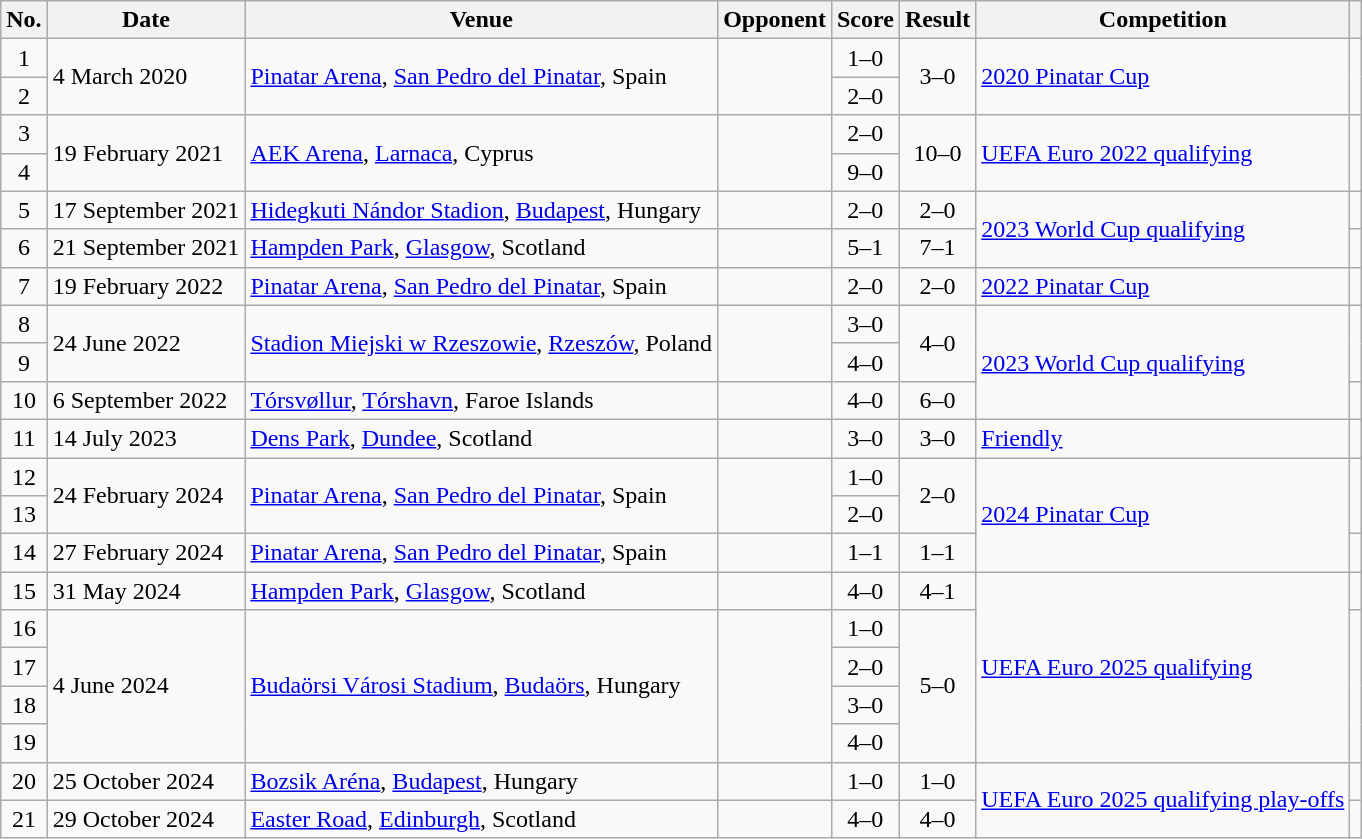<table class="wikitable sortable">
<tr>
<th scope="col">No.</th>
<th scope="col">Date</th>
<th scope="col">Venue</th>
<th scope="col">Opponent</th>
<th scope="col">Score</th>
<th scope="col">Result</th>
<th scope="col">Competition</th>
<th scope="col" class="unsortable"></th>
</tr>
<tr>
<td scope=row style="text-align: center">1</td>
<td rowspan="2">4 March 2020</td>
<td rowspan="2"><a href='#'>Pinatar Arena</a>, <a href='#'>San Pedro del Pinatar</a>, Spain</td>
<td rowspan="2"></td>
<td align=center>1–0</td>
<td rowspan="2" align="center">3–0</td>
<td rowspan="2"><a href='#'>2020 Pinatar Cup</a></td>
<td rowspan="2"></td>
</tr>
<tr>
<td scope=row style="text-align: center">2</td>
<td align="center">2–0</td>
</tr>
<tr>
<td scope=row style="text-align: center">3</td>
<td rowspan="2">19 February 2021</td>
<td rowspan="2"><a href='#'>AEK Arena</a>, <a href='#'>Larnaca</a>, Cyprus</td>
<td rowspan="2"></td>
<td align=center>2–0</td>
<td rowspan="2" align="center">10–0</td>
<td rowspan="2"><a href='#'>UEFA Euro 2022 qualifying</a></td>
<td rowspan="2"></td>
</tr>
<tr>
<td scope=row style="text-align: center">4</td>
<td align="center">9–0</td>
</tr>
<tr>
<td scope=row style="text-align: center">5</td>
<td>17 September 2021</td>
<td><a href='#'>Hidegkuti Nándor Stadion</a>, <a href='#'>Budapest</a>, Hungary</td>
<td></td>
<td align=center>2–0</td>
<td align="center">2–0</td>
<td rowspan="2"><a href='#'>2023 World Cup qualifying</a></td>
<td></td>
</tr>
<tr>
<td scope=row style="text-align: center">6</td>
<td>21 September 2021</td>
<td><a href='#'>Hampden Park</a>, <a href='#'>Glasgow</a>, Scotland</td>
<td></td>
<td align=center>5–1</td>
<td align="center">7–1</td>
<td></td>
</tr>
<tr>
<td scope=row style="text-align: center">7</td>
<td>19 February 2022</td>
<td><a href='#'>Pinatar Arena</a>, <a href='#'>San Pedro del Pinatar</a>, Spain</td>
<td></td>
<td align=center>2–0</td>
<td align="center">2–0</td>
<td><a href='#'>2022 Pinatar Cup</a></td>
<td></td>
</tr>
<tr>
<td scope=row style="text-align: center">8</td>
<td rowspan="2">24 June 2022</td>
<td rowspan="2"><a href='#'>Stadion Miejski w Rzeszowie</a>, <a href='#'>Rzeszów</a>, Poland</td>
<td rowspan="2"></td>
<td align=center>3–0</td>
<td rowspan="2" align="center">4–0</td>
<td rowspan="3"><a href='#'>2023 World Cup qualifying</a></td>
<td rowspan="2"></td>
</tr>
<tr>
<td scope=row style="text-align: center">9</td>
<td align="center">4–0</td>
</tr>
<tr>
<td scope=row style="text-align: center">10</td>
<td>6 September 2022</td>
<td><a href='#'>Tórsvøllur</a>, <a href='#'>Tórshavn</a>, Faroe Islands</td>
<td></td>
<td align=center>4–0</td>
<td align="center">6–0</td>
<td></td>
</tr>
<tr>
<td scope=row style="text-align: center">11</td>
<td>14 July 2023</td>
<td><a href='#'>Dens Park</a>, <a href='#'>Dundee</a>, Scotland</td>
<td></td>
<td align=center>3–0</td>
<td align="center">3–0</td>
<td><a href='#'>Friendly</a></td>
<td></td>
</tr>
<tr>
<td scope=row style="text-align: center">12</td>
<td rowspan="2">24 February 2024</td>
<td rowspan="2"><a href='#'>Pinatar Arena</a>, <a href='#'>San Pedro del Pinatar</a>, Spain</td>
<td rowspan="2"></td>
<td align=center>1–0</td>
<td rowspan="2" align="center">2–0</td>
<td rowspan="3"><a href='#'>2024 Pinatar Cup</a></td>
<td rowspan="2"></td>
</tr>
<tr>
<td scope=row style="text-align: center">13</td>
<td align="center">2–0</td>
</tr>
<tr>
<td scope=row style="text-align: center">14</td>
<td>27 February 2024</td>
<td><a href='#'>Pinatar Arena</a>, <a href='#'>San Pedro del Pinatar</a>, Spain</td>
<td></td>
<td align=center>1–1</td>
<td align="center">1–1</td>
<td></td>
</tr>
<tr>
<td scope=row style="text-align: center">15</td>
<td>31 May 2024</td>
<td><a href='#'>Hampden Park</a>, <a href='#'>Glasgow</a>, Scotland</td>
<td></td>
<td align="center">4–0</td>
<td align="center">4–1</td>
<td rowspan="5"><a href='#'>UEFA Euro 2025 qualifying</a></td>
<td></td>
</tr>
<tr>
<td scope=row style="text-align: center">16</td>
<td rowspan="4">4 June 2024</td>
<td rowspan="4"><a href='#'>Budaörsi Városi Stadium</a>, <a href='#'>Budaörs</a>, Hungary</td>
<td rowspan="4"></td>
<td align="center">1–0</td>
<td rowspan="4" align="center">5–0</td>
<td rowspan="4"></td>
</tr>
<tr>
<td scope=row style="text-align: center">17</td>
<td align="center">2–0</td>
</tr>
<tr>
<td scope=row style="text-align: center">18</td>
<td align="center">3–0</td>
</tr>
<tr>
<td scope=row style="text-align: center">19</td>
<td align="center">4–0</td>
</tr>
<tr>
<td scope=row style="text-align: center">20</td>
<td>25 October 2024</td>
<td><a href='#'>Bozsik Aréna</a>, <a href='#'>Budapest</a>, Hungary</td>
<td></td>
<td align="center">1–0</td>
<td align="center">1–0</td>
<td rowspan="2"><a href='#'>UEFA Euro 2025 qualifying play-offs</a></td>
<td></td>
</tr>
<tr>
<td scope=row style="text-align: center">21</td>
<td>29 October 2024</td>
<td><a href='#'>Easter Road</a>, <a href='#'>Edinburgh</a>, Scotland</td>
<td></td>
<td align="center">4–0</td>
<td align="center">4–0</td>
<td></td>
</tr>
</table>
